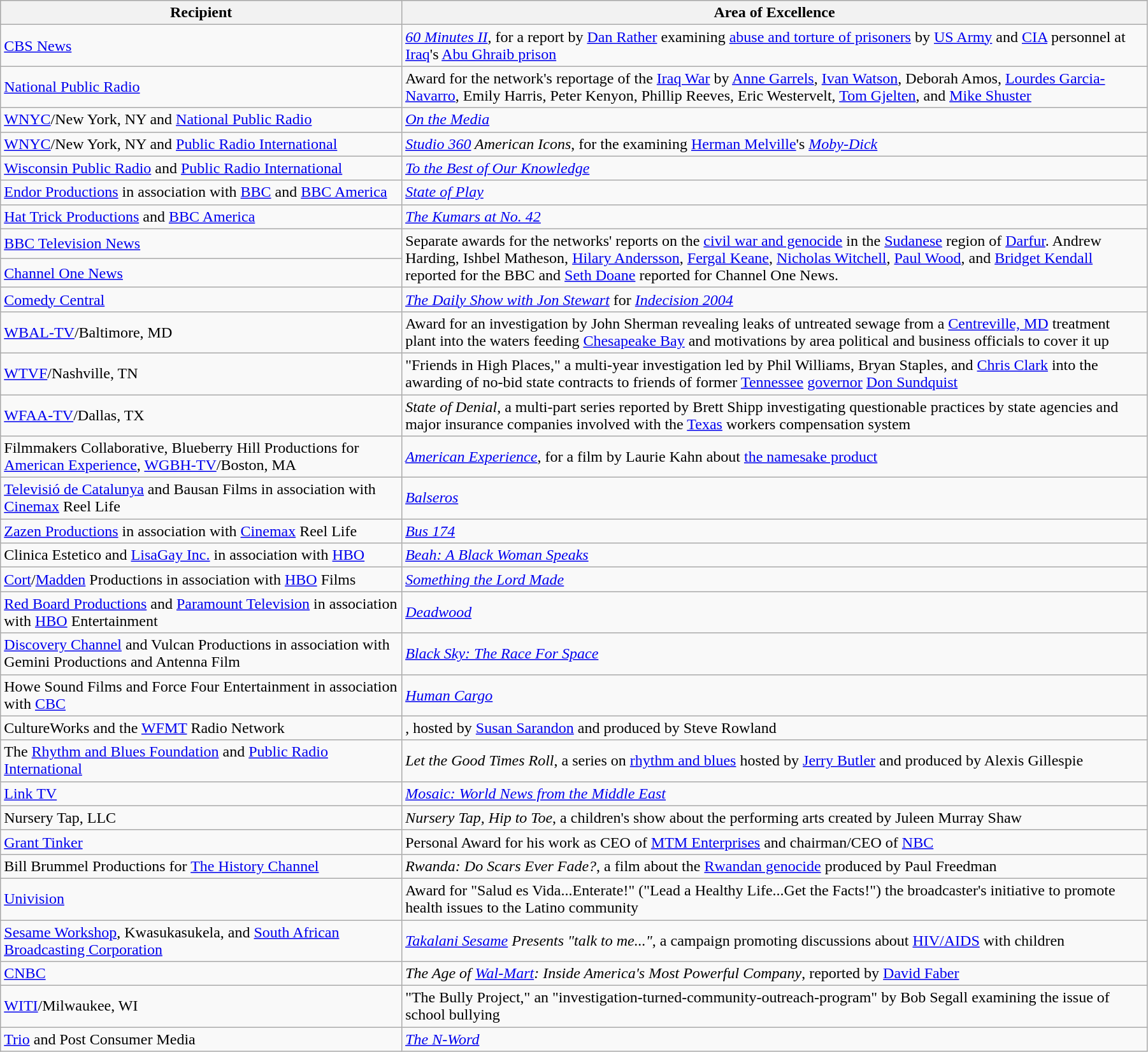<table class="wikitable" style="width:95%">
<tr bgcolor="#CCCCCC">
<th width=35%>Recipient</th>
<th width=65%>Area of Excellence</th>
</tr>
<tr>
<td><a href='#'>CBS News</a></td>
<td><em><a href='#'>60 Minutes II</a></em>, for a report by <a href='#'>Dan Rather</a> examining <a href='#'>abuse and torture of prisoners</a> by <a href='#'>US Army</a> and <a href='#'>CIA</a> personnel at <a href='#'>Iraq</a>'s <a href='#'>Abu Ghraib prison</a></td>
</tr>
<tr>
<td><a href='#'>National Public Radio</a></td>
<td>Award for the network's reportage of the <a href='#'>Iraq War</a> by <a href='#'>Anne Garrels</a>, <a href='#'>Ivan Watson</a>, Deborah Amos, <a href='#'>Lourdes Garcia-Navarro</a>, Emily Harris, Peter Kenyon, Phillip Reeves, Eric Westervelt, <a href='#'>Tom Gjelten</a>, and <a href='#'>Mike Shuster</a></td>
</tr>
<tr>
<td><a href='#'>WNYC</a>/New York, NY and <a href='#'>National Public Radio</a></td>
<td><em><a href='#'>On the Media</a></em></td>
</tr>
<tr>
<td><a href='#'>WNYC</a>/New York, NY and <a href='#'>Public Radio International</a></td>
<td><em><a href='#'>Studio 360</a> American Icons</em>, for the  examining <a href='#'>Herman Melville</a>'s <em><a href='#'>Moby-Dick</a></em></td>
</tr>
<tr>
<td><a href='#'>Wisconsin Public Radio</a> and <a href='#'>Public Radio International</a></td>
<td><em><a href='#'>To the Best of Our Knowledge</a></em></td>
</tr>
<tr>
<td><a href='#'>Endor Productions</a> in association with <a href='#'>BBC</a> and <a href='#'>BBC America</a></td>
<td><em><a href='#'>State of Play</a></em></td>
</tr>
<tr>
<td><a href='#'>Hat Trick Productions</a> and <a href='#'>BBC America</a></td>
<td><em><a href='#'>The Kumars at No. 42</a></em></td>
</tr>
<tr>
<td><a href='#'>BBC Television News</a></td>
<td rowspan="2">Separate awards for the networks' reports on the <a href='#'>civil war and genocide</a> in the <a href='#'>Sudanese</a> region of <a href='#'>Darfur</a>. Andrew Harding, Ishbel Matheson, <a href='#'>Hilary Andersson</a>, <a href='#'>Fergal Keane</a>, <a href='#'>Nicholas Witchell</a>, <a href='#'>Paul Wood</a>, and <a href='#'>Bridget Kendall</a> reported for the BBC and <a href='#'>Seth Doane</a> reported for Channel One News.</td>
</tr>
<tr>
<td><a href='#'>Channel One News</a></td>
</tr>
<tr>
<td><a href='#'>Comedy Central</a></td>
<td><em><a href='#'>The Daily Show with Jon Stewart</a></em> for <em><a href='#'>Indecision 2004</a></em></td>
</tr>
<tr>
<td><a href='#'>WBAL-TV</a>/Baltimore, MD</td>
<td>Award for an investigation by John Sherman revealing leaks of untreated sewage from a <a href='#'>Centreville, MD</a> treatment plant into the waters feeding <a href='#'>Chesapeake Bay</a> and motivations by area political and business officials to cover it up</td>
</tr>
<tr>
<td><a href='#'>WTVF</a>/Nashville, TN</td>
<td>"Friends in High Places," a multi-year investigation led by Phil Williams, Bryan Staples, and <a href='#'>Chris Clark</a> into the awarding of no-bid state contracts to friends of former <a href='#'>Tennessee</a> <a href='#'>governor</a> <a href='#'>Don Sundquist</a></td>
</tr>
<tr>
<td><a href='#'>WFAA-TV</a>/Dallas, TX</td>
<td><em>State of Denial</em>, a multi-part series reported by Brett Shipp investigating questionable practices by state agencies and major insurance companies involved with the <a href='#'>Texas</a> workers compensation system</td>
</tr>
<tr>
<td>Filmmakers Collaborative, Blueberry Hill Productions for <a href='#'>American Experience</a>, <a href='#'>WGBH-TV</a>/Boston, MA</td>
<td><em><a href='#'>American Experience</a></em>, for <em></em> a film by Laurie Kahn about <a href='#'>the namesake product</a></td>
</tr>
<tr>
<td><a href='#'>Televisió de Catalunya</a> and Bausan Films in association with <a href='#'>Cinemax</a> Reel Life</td>
<td><em><a href='#'>Balseros</a></em></td>
</tr>
<tr>
<td><a href='#'>Zazen Productions</a> in association with <a href='#'>Cinemax</a> Reel Life</td>
<td><em><a href='#'>Bus 174</a></em></td>
</tr>
<tr>
<td>Clinica Estetico and <a href='#'>LisaGay Inc.</a> in association with <a href='#'>HBO</a></td>
<td><em><a href='#'>Beah: A Black Woman Speaks</a></em></td>
</tr>
<tr>
<td><a href='#'>Cort</a>/<a href='#'>Madden</a> Productions in association with <a href='#'>HBO</a> Films</td>
<td><em><a href='#'>Something the Lord Made</a></em></td>
</tr>
<tr>
<td><a href='#'>Red Board Productions</a> and <a href='#'>Paramount Television</a> in association with <a href='#'>HBO</a> Entertainment</td>
<td><em><a href='#'>Deadwood</a></em></td>
</tr>
<tr>
<td><a href='#'>Discovery Channel</a> and Vulcan Productions in association with Gemini Productions and Antenna Film</td>
<td><em><a href='#'>Black Sky: The Race For Space</a></em></td>
</tr>
<tr>
<td>Howe Sound Films and Force Four Entertainment in association with <a href='#'>CBC</a></td>
<td><em><a href='#'>Human Cargo</a></em></td>
</tr>
<tr>
<td>CultureWorks and the <a href='#'>WFMT</a> Radio Network</td>
<td><em></em>, hosted by <a href='#'>Susan Sarandon</a> and produced by Steve Rowland</td>
</tr>
<tr>
<td>The <a href='#'>Rhythm and Blues Foundation</a> and <a href='#'>Public Radio International</a></td>
<td><em>Let the Good Times Roll</em>, a series on <a href='#'>rhythm and blues</a> hosted by <a href='#'>Jerry Butler</a> and produced by Alexis Gillespie</td>
</tr>
<tr>
<td><a href='#'>Link TV</a></td>
<td><em><a href='#'>Mosaic: World News from the Middle East</a></em></td>
</tr>
<tr>
<td>Nursery Tap, LLC</td>
<td><em>Nursery Tap, Hip to Toe</em>, a children's show about the performing arts created by Juleen Murray Shaw</td>
</tr>
<tr>
<td><a href='#'>Grant Tinker</a></td>
<td>Personal Award for his work as CEO of <a href='#'>MTM Enterprises</a> and chairman/CEO of <a href='#'>NBC</a></td>
</tr>
<tr>
<td>Bill Brummel Productions for <a href='#'>The History Channel</a></td>
<td><em>Rwanda: Do Scars Ever Fade?</em>, a film about the <a href='#'>Rwandan genocide</a> produced by Paul Freedman</td>
</tr>
<tr>
<td><a href='#'>Univision</a></td>
<td>Award for "Salud es Vida...Enterate!" ("Lead a Healthy Life...Get the Facts!") the broadcaster's initiative to promote health issues to the Latino community</td>
</tr>
<tr>
<td><a href='#'>Sesame Workshop</a>, Kwasukasukela, and <a href='#'>South African Broadcasting Corporation</a></td>
<td><em><a href='#'>Takalani Sesame</a> Presents "talk to me..."</em>, a campaign promoting discussions about <a href='#'>HIV/AIDS</a> with children</td>
</tr>
<tr>
<td><a href='#'>CNBC</a></td>
<td><em>The Age of <a href='#'>Wal-Mart</a>: Inside America's Most Powerful Company</em>, reported by <a href='#'>David Faber</a></td>
</tr>
<tr>
<td><a href='#'>WITI</a>/Milwaukee, WI</td>
<td>"The Bully Project," an "investigation-turned-community-outreach-program" by Bob Segall examining the issue of school bullying</td>
</tr>
<tr>
<td><a href='#'>Trio</a> and Post Consumer Media</td>
<td><em><a href='#'>The N-Word</a></em></td>
</tr>
</table>
